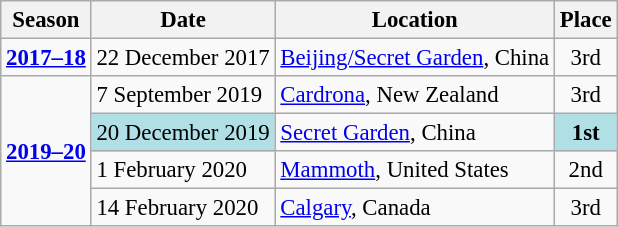<table class="wikitable"  style="text-align:center; font-size:95%;">
<tr>
<th>Season</th>
<th>Date</th>
<th>Location</th>
<th>Place</th>
</tr>
<tr>
<td align=center><strong><a href='#'>2017–18</a></strong></td>
<td align=left>22 December 2017</td>
<td align=left> <a href='#'>Beijing/Secret Garden</a>, China</td>
<td>3rd</td>
</tr>
<tr>
<td rowspan=4 align=center><strong><a href='#'>2019–20</a></strong></td>
<td align=left>7 September 2019</td>
<td align=left> <a href='#'>Cardrona</a>, New Zealand</td>
<td>3rd</td>
</tr>
<tr>
<td bgcolor="#BOEOE6" align=left>20 December 2019</td>
<td align=left> <a href='#'>Secret Garden</a>, China</td>
<td bgcolor="#BOEOE6"><strong>1st</strong></td>
</tr>
<tr>
<td align=left>1 February 2020</td>
<td align=left> <a href='#'>Mammoth</a>, United States</td>
<td>2nd</td>
</tr>
<tr>
<td align=left>14 February 2020</td>
<td align=left> <a href='#'>Calgary</a>, Canada</td>
<td>3rd</td>
</tr>
</table>
